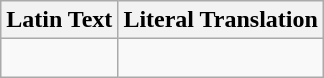<table class="wikitable">
<tr>
<th>Latin Text</th>
<th>Literal Translation</th>
</tr>
<tr>
<td><br></td>
<td><br></td>
</tr>
</table>
